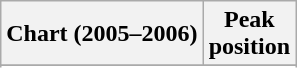<table class="wikitable sortable">
<tr>
<th>Chart (2005–2006)</th>
<th>Peak<br>position</th>
</tr>
<tr>
</tr>
<tr>
</tr>
<tr>
</tr>
<tr>
</tr>
<tr>
</tr>
</table>
